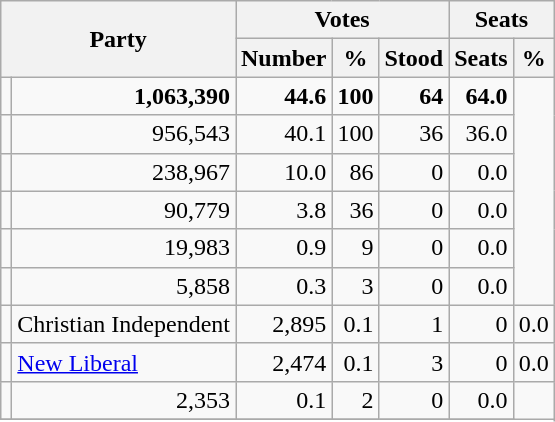<table class="wikitable sortable" style="text-align:right; style="font-size:95%">
<tr>
<th style="vertical-align:center;" rowspan="2" colspan="2">Party</th>
<th style="text-align:center;" colspan="3">Votes</th>
<th style="text-align:center;" colspan="4">Seats</th>
</tr>
<tr style="text-align: right">
<th align=center>Number</th>
<th align=center>%</th>
<th align=center>Stood</th>
<th align=center>Seats</th>
<th align=center>%</th>
</tr>
<tr style="text-align: right">
<td></td>
<td align="right"><strong>1,063,390</strong></td>
<td align="right"><strong>44.6</strong></td>
<td align="right"><strong>100</strong></td>
<td align="right"><strong>64</strong></td>
<td align="right"><strong>64.0</strong></td>
</tr>
<tr>
<td></td>
<td align="right">956,543</td>
<td align="right">40.1</td>
<td align="right">100</td>
<td align="right">36</td>
<td align="right">36.0</td>
</tr>
<tr>
<td></td>
<td align="right">238,967</td>
<td align="right">10.0</td>
<td align="right">86</td>
<td align="right">0</td>
<td align="right">0.0</td>
</tr>
<tr>
<td></td>
<td align="right">90,779</td>
<td align="right">3.8</td>
<td align="right">36</td>
<td align="right">0</td>
<td align="right">0.0</td>
</tr>
<tr>
<td></td>
<td align="right">19,983</td>
<td align="right">0.9</td>
<td align="right">9</td>
<td align="right">0</td>
<td align="right">0.0</td>
</tr>
<tr>
<td></td>
<td align="right">5,858</td>
<td align="right">0.3</td>
<td align="right">3</td>
<td align="right">0</td>
<td align="right">0.0</td>
</tr>
<tr>
<td></td>
<td align="left">Christian Independent</td>
<td align="right">2,895</td>
<td align="right">0.1</td>
<td align="right">1</td>
<td align="right">0</td>
<td align="right">0.0</td>
</tr>
<tr>
<td></td>
<td align="left"><a href='#'>New Liberal</a></td>
<td align="right">2,474</td>
<td align="right">0.1</td>
<td align="right">3</td>
<td align="right">0</td>
<td align="right">0.0</td>
</tr>
<tr>
<td></td>
<td align="right">2,353</td>
<td align="right">0.1</td>
<td align="right">2</td>
<td align="right">0</td>
<td align="right">0.0</td>
</tr>
<tr>
</tr>
</table>
